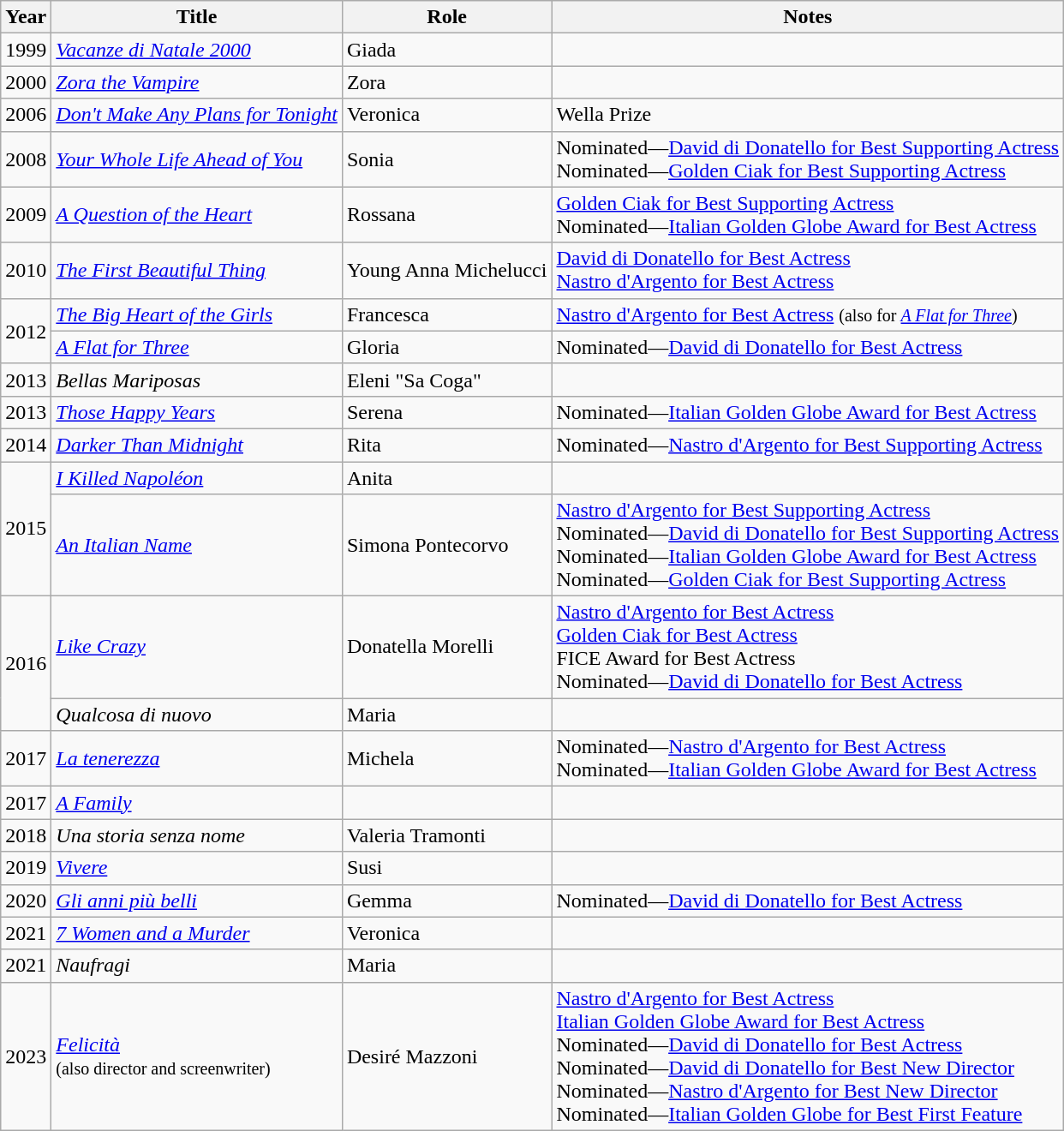<table class="wikitable sortable">
<tr>
<th>Year</th>
<th>Title</th>
<th>Role</th>
<th class="unsortable">Notes</th>
</tr>
<tr>
<td>1999</td>
<td><em><a href='#'>Vacanze di Natale 2000</a></em></td>
<td>Giada</td>
<td></td>
</tr>
<tr>
<td>2000</td>
<td><em><a href='#'>Zora the Vampire</a></em></td>
<td>Zora</td>
<td></td>
</tr>
<tr>
<td>2006</td>
<td><em><a href='#'>Don't Make Any Plans for Tonight</a></em></td>
<td>Veronica</td>
<td>Wella Prize</td>
</tr>
<tr>
<td>2008</td>
<td><em><a href='#'>Your Whole Life Ahead of You</a></em></td>
<td>Sonia</td>
<td>Nominated—<a href='#'>David di Donatello for Best Supporting Actress</a><br>Nominated—<a href='#'>Golden Ciak for Best Supporting Actress</a></td>
</tr>
<tr>
<td>2009</td>
<td><em><a href='#'>A Question of the Heart</a></em></td>
<td>Rossana</td>
<td><a href='#'>Golden Ciak for Best Supporting Actress</a><br>Nominated—<a href='#'>Italian Golden Globe Award for Best Actress</a></td>
</tr>
<tr>
<td>2010</td>
<td><em><a href='#'>The First Beautiful Thing</a></em></td>
<td>Young Anna Michelucci</td>
<td><a href='#'>David di Donatello for Best Actress</a><br><a href='#'>Nastro d'Argento for Best Actress</a></td>
</tr>
<tr>
<td rowspan="2">2012</td>
<td><em><a href='#'>The Big Heart of the Girls</a></em></td>
<td>Francesca</td>
<td><a href='#'>Nastro d'Argento for Best Actress</a> <small>(also for <em><a href='#'>A Flat for Three</a></em>)</small></td>
</tr>
<tr>
<td><em><a href='#'>A Flat for Three</a></em></td>
<td>Gloria</td>
<td>Nominated—<a href='#'>David di Donatello for Best Actress</a></td>
</tr>
<tr |>
<td>2013</td>
<td><em>Bellas Mariposas</em></td>
<td>Eleni "Sa Coga"</td>
<td></td>
</tr>
<tr>
<td>2013</td>
<td><em><a href='#'>Those Happy Years</a></em></td>
<td>Serena</td>
<td>Nominated—<a href='#'>Italian Golden Globe Award for Best Actress</a></td>
</tr>
<tr>
<td>2014</td>
<td><em><a href='#'>Darker Than Midnight</a></em></td>
<td>Rita</td>
<td>Nominated—<a href='#'>Nastro d'Argento for Best Supporting Actress</a></td>
</tr>
<tr>
<td rowspan="2">2015</td>
<td><em><a href='#'>I Killed Napoléon</a></em></td>
<td>Anita</td>
<td></td>
</tr>
<tr>
<td><em><a href='#'>An Italian Name</a></em></td>
<td>Simona Pontecorvo</td>
<td><a href='#'>Nastro d'Argento for Best Supporting Actress</a><br>Nominated—<a href='#'>David di Donatello for Best Supporting Actress</a><br>Nominated—<a href='#'>Italian Golden Globe Award for Best Actress</a><br>Nominated—<a href='#'>Golden Ciak for Best Supporting Actress</a></td>
</tr>
<tr>
<td rowspan="2">2016</td>
<td><em><a href='#'>Like Crazy</a></em></td>
<td>Donatella Morelli</td>
<td><a href='#'>Nastro d'Argento for Best Actress</a><br><a href='#'>Golden Ciak for Best Actress</a><br>FICE Award for Best Actress<br>Nominated—<a href='#'>David di Donatello for Best Actress</a></td>
</tr>
<tr>
<td><em>Qualcosa di nuovo</em></td>
<td>Maria</td>
<td></td>
</tr>
<tr>
<td>2017</td>
<td><em><a href='#'>La tenerezza</a></em></td>
<td>Michela</td>
<td>Nominated—<a href='#'>Nastro d'Argento for Best Actress</a><br>Nominated—<a href='#'>Italian Golden Globe Award for Best Actress</a></td>
</tr>
<tr>
<td>2017</td>
<td><em><a href='#'>A Family</a></em></td>
<td></td>
<td></td>
</tr>
<tr>
<td>2018</td>
<td><em>Una storia senza nome</em></td>
<td>Valeria Tramonti</td>
<td></td>
</tr>
<tr>
<td>2019</td>
<td><em><a href='#'>Vivere</a></em></td>
<td>Susi</td>
<td></td>
</tr>
<tr>
<td>2020</td>
<td><em><a href='#'>Gli anni più belli</a></em></td>
<td>Gemma</td>
<td>Nominated—<a href='#'>David di Donatello for Best Actress</a></td>
</tr>
<tr>
<td>2021</td>
<td><em><a href='#'>7 Women and a Murder</a></em></td>
<td>Veronica</td>
<td></td>
</tr>
<tr>
<td>2021</td>
<td><em>Naufragi</em></td>
<td>Maria</td>
<td></td>
</tr>
<tr>
<td>2023</td>
<td><em><a href='#'>Felicità</a></em><br> <small>(also director and screenwriter)</small></td>
<td>Desiré Mazzoni</td>
<td><a href='#'>Nastro d'Argento for Best Actress</a><br><a href='#'>Italian Golden Globe Award for Best Actress</a><br>Nominated—<a href='#'>David di Donatello for Best Actress</a><br>Nominated—<a href='#'>David di Donatello for Best New Director</a><br>Nominated—<a href='#'>Nastro d'Argento for Best New Director</a><br>Nominated—<a href='#'>Italian Golden Globe for Best First Feature</a></td>
</tr>
</table>
